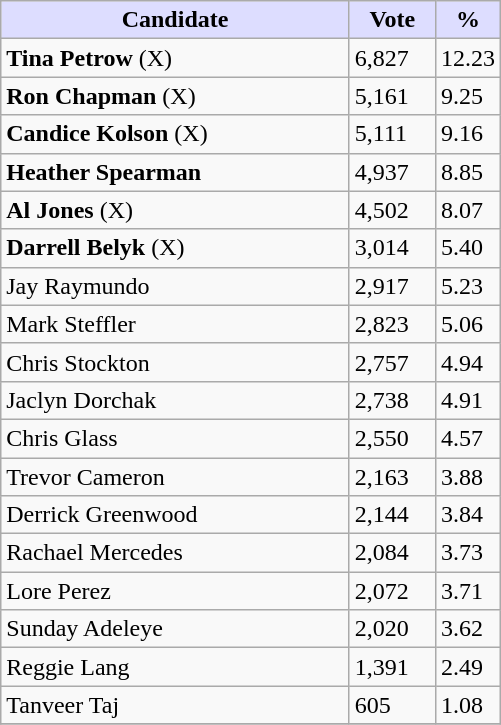<table class="wikitable">
<tr>
<th style="background:#ddf; width:225px;">Candidate</th>
<th style="background:#ddf; width:50px;">Vote</th>
<th style="background:#ddf; width:30px;">%</th>
</tr>
<tr>
<td><strong>Tina Petrow</strong> (X)</td>
<td>6,827</td>
<td>12.23</td>
</tr>
<tr>
<td><strong>Ron Chapman</strong> (X)</td>
<td>5,161</td>
<td>9.25</td>
</tr>
<tr>
<td><strong>Candice Kolson</strong> (X)</td>
<td>5,111</td>
<td>9.16</td>
</tr>
<tr>
<td><strong>Heather Spearman</strong></td>
<td>4,937</td>
<td>8.85</td>
</tr>
<tr>
<td><strong>Al Jones</strong> (X)</td>
<td>4,502</td>
<td>8.07</td>
</tr>
<tr>
<td><strong>Darrell Belyk</strong> (X)</td>
<td>3,014</td>
<td>5.40</td>
</tr>
<tr>
<td>Jay Raymundo</td>
<td>2,917</td>
<td>5.23</td>
</tr>
<tr>
<td>Mark Steffler</td>
<td>2,823</td>
<td>5.06</td>
</tr>
<tr>
<td>Chris Stockton</td>
<td>2,757</td>
<td>4.94</td>
</tr>
<tr>
<td>Jaclyn Dorchak</td>
<td>2,738</td>
<td>4.91</td>
</tr>
<tr>
<td>Chris Glass</td>
<td>2,550</td>
<td>4.57</td>
</tr>
<tr>
<td>Trevor Cameron</td>
<td>2,163</td>
<td>3.88</td>
</tr>
<tr>
<td>Derrick Greenwood</td>
<td>2,144</td>
<td>3.84</td>
</tr>
<tr>
<td>Rachael Mercedes</td>
<td>2,084</td>
<td>3.73</td>
</tr>
<tr>
<td>Lore Perez</td>
<td>2,072</td>
<td>3.71</td>
</tr>
<tr>
<td>Sunday Adeleye</td>
<td>2,020</td>
<td>3.62</td>
</tr>
<tr>
<td>Reggie Lang</td>
<td>1,391</td>
<td>2.49</td>
</tr>
<tr>
<td>Tanveer Taj</td>
<td>605</td>
<td>1.08</td>
</tr>
<tr>
</tr>
</table>
